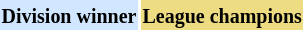<table>
<tr>
<td bgcolor="#D0E7FF"><small><strong>Division winner</strong> </small></td>
<td bgcolor="#EEDC82"><small><strong>League champions</strong> </small></td>
</tr>
</table>
